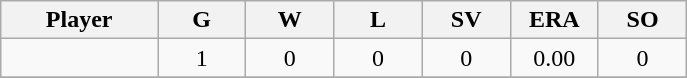<table class="wikitable sortable">
<tr>
<th bgcolor="#DDDDFF" width="16%">Player</th>
<th bgcolor="#DDDDFF" width="9%">G</th>
<th bgcolor="#DDDDFF" width="9%">W</th>
<th bgcolor="#DDDDFF" width="9%">L</th>
<th bgcolor="#DDDDFF" width="9%">SV</th>
<th bgcolor="#DDDDFF" width="9%">ERA</th>
<th bgcolor="#DDDDFF" width="9%">SO</th>
</tr>
<tr align="center">
<td></td>
<td>1</td>
<td>0</td>
<td>0</td>
<td>0</td>
<td>0.00</td>
<td>0</td>
</tr>
<tr align="center">
</tr>
</table>
